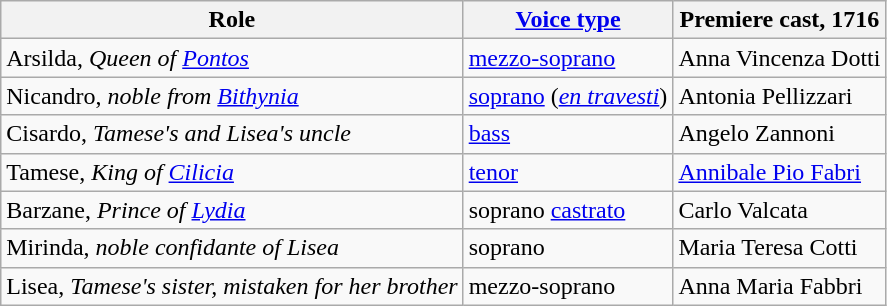<table class="wikitable">
<tr>
<th>Role</th>
<th><a href='#'>Voice type</a></th>
<th>Premiere cast, 1716</th>
</tr>
<tr>
<td>Arsilda, <em>Queen of <a href='#'>Pontos</a></em></td>
<td><a href='#'>mezzo-soprano</a></td>
<td>Anna Vincenza Dotti</td>
</tr>
<tr>
<td>Nicandro, <em>noble from <a href='#'>Bithynia</a></em></td>
<td><a href='#'>soprano</a> (<em><a href='#'>en travesti</a></em>)</td>
<td>Antonia Pellizzari</td>
</tr>
<tr>
<td>Cisardo, <em>Tamese's and Lisea's uncle</em></td>
<td><a href='#'>bass</a></td>
<td>Angelo Zannoni</td>
</tr>
<tr>
<td>Tamese, <em>King of <a href='#'>Cilicia</a></em></td>
<td><a href='#'>tenor</a></td>
<td><a href='#'>Annibale Pio Fabri</a></td>
</tr>
<tr>
<td>Barzane, <em>Prince of <a href='#'>Lydia</a></em></td>
<td>soprano <a href='#'>castrato</a></td>
<td>Carlo Valcata</td>
</tr>
<tr>
<td>Mirinda, <em>noble confidante of Lisea</em></td>
<td>soprano</td>
<td>Maria Teresa Cotti</td>
</tr>
<tr>
<td>Lisea, <em>Tamese's sister, mistaken for her brother</em></td>
<td>mezzo-soprano</td>
<td>Anna Maria Fabbri</td>
</tr>
</table>
